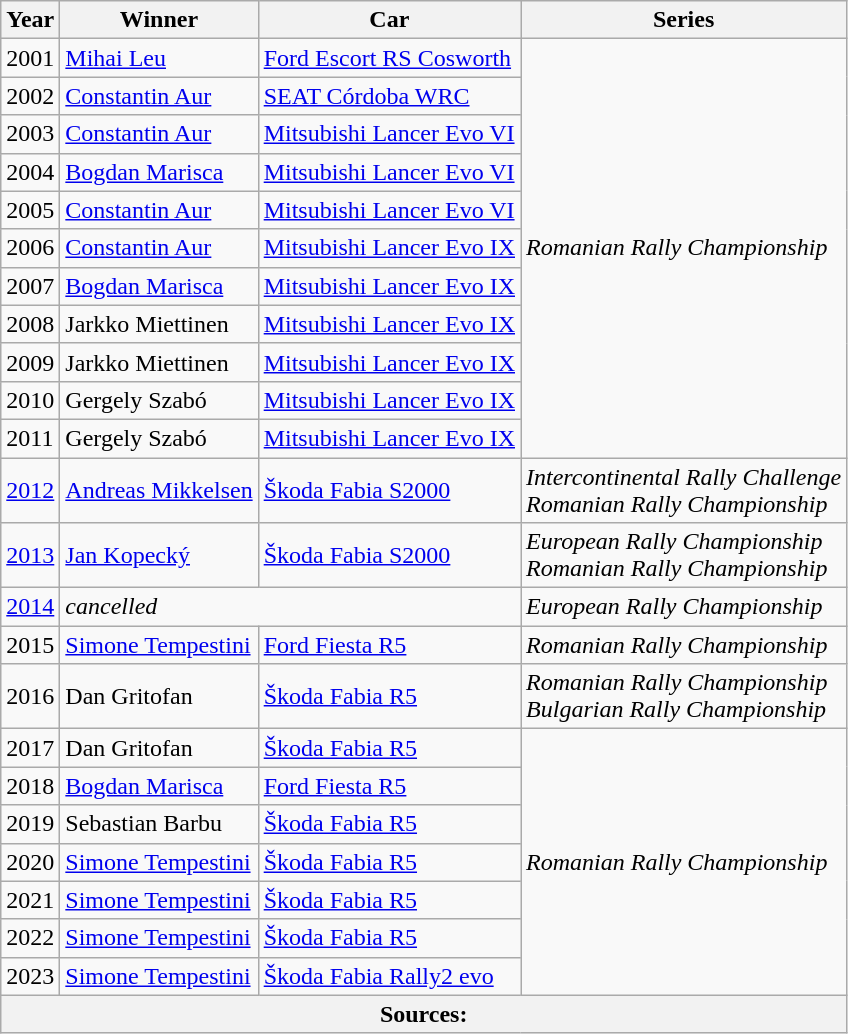<table class="wikitable">
<tr>
<th>Year</th>
<th>Winner</th>
<th>Car</th>
<th>Series</th>
</tr>
<tr>
<td>2001</td>
<td> <a href='#'>Mihai Leu</a></td>
<td><a href='#'>Ford Escort RS Cosworth</a></td>
<td rowspan=11><em>Romanian Rally Championship</em></td>
</tr>
<tr>
<td>2002</td>
<td> <a href='#'>Constantin Aur</a></td>
<td><a href='#'>SEAT Córdoba WRC</a></td>
</tr>
<tr>
<td>2003</td>
<td> <a href='#'>Constantin Aur</a></td>
<td><a href='#'>Mitsubishi Lancer Evo VI</a></td>
</tr>
<tr>
<td>2004</td>
<td> <a href='#'>Bogdan Marisca</a></td>
<td><a href='#'>Mitsubishi Lancer Evo VI</a></td>
</tr>
<tr>
<td>2005</td>
<td> <a href='#'>Constantin Aur</a></td>
<td><a href='#'>Mitsubishi Lancer Evo VI</a></td>
</tr>
<tr>
<td>2006</td>
<td> <a href='#'>Constantin Aur</a></td>
<td><a href='#'>Mitsubishi Lancer Evo IX</a></td>
</tr>
<tr>
<td>2007</td>
<td> <a href='#'>Bogdan Marisca</a></td>
<td><a href='#'>Mitsubishi Lancer Evo IX</a></td>
</tr>
<tr>
<td>2008</td>
<td> Jarkko Miettinen</td>
<td><a href='#'>Mitsubishi Lancer Evo IX</a></td>
</tr>
<tr>
<td>2009</td>
<td> Jarkko Miettinen</td>
<td><a href='#'>Mitsubishi Lancer Evo IX</a></td>
</tr>
<tr>
<td>2010</td>
<td> Gergely Szabó</td>
<td><a href='#'>Mitsubishi Lancer Evo IX</a></td>
</tr>
<tr>
<td>2011</td>
<td> Gergely Szabó</td>
<td><a href='#'>Mitsubishi Lancer Evo IX</a></td>
</tr>
<tr>
<td><a href='#'>2012</a></td>
<td> <a href='#'>Andreas Mikkelsen</a></td>
<td><a href='#'>Škoda Fabia S2000</a></td>
<td><em>Intercontinental Rally Challenge</em><br><em>Romanian Rally Championship</em></td>
</tr>
<tr>
<td><a href='#'>2013</a></td>
<td> <a href='#'>Jan Kopecký</a></td>
<td><a href='#'>Škoda Fabia S2000</a></td>
<td><em>European Rally Championship</em><br><em>Romanian Rally Championship</em></td>
</tr>
<tr>
<td><a href='#'>2014</a></td>
<td colspan=2><em>cancelled</em></td>
<td><em>European Rally Championship</em></td>
</tr>
<tr>
<td>2015</td>
<td> <a href='#'>Simone Tempestini</a></td>
<td><a href='#'>Ford Fiesta R5</a></td>
<td><em>Romanian Rally Championship</em></td>
</tr>
<tr>
<td>2016</td>
<td> Dan Gritofan</td>
<td><a href='#'>Škoda Fabia R5</a></td>
<td><em>Romanian Rally Championship</em><br><em>Bulgarian Rally Championship</em></td>
</tr>
<tr>
<td>2017</td>
<td> Dan Gritofan</td>
<td><a href='#'>Škoda Fabia R5</a></td>
<td rowspan="7"><em>Romanian Rally Championship</em></td>
</tr>
<tr>
<td>2018</td>
<td> <a href='#'>Bogdan Marisca</a></td>
<td><a href='#'>Ford Fiesta R5</a></td>
</tr>
<tr>
<td>2019</td>
<td> Sebastian Barbu</td>
<td><a href='#'>Škoda Fabia R5</a></td>
</tr>
<tr>
<td>2020</td>
<td> <a href='#'>Simone Tempestini</a></td>
<td><a href='#'>Škoda Fabia R5</a></td>
</tr>
<tr>
<td>2021</td>
<td> <a href='#'>Simone Tempestini</a></td>
<td><a href='#'>Škoda Fabia R5</a></td>
</tr>
<tr>
<td>2022</td>
<td> <a href='#'>Simone Tempestini</a></td>
<td><a href='#'>Škoda Fabia R5</a></td>
</tr>
<tr>
<td>2023</td>
<td> <a href='#'>Simone Tempestini</a></td>
<td><a href='#'>Škoda Fabia Rally2 evo</a></td>
</tr>
<tr>
<th colspan=4>Sources:</th>
</tr>
</table>
